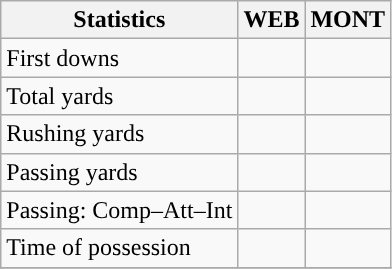<table class="wikitable" style="float: left;">
<tr>
<th>Statistics</th>
<th>WEB</th>
<th>MONT</th>
</tr>
<tr>
<td>First downs</td>
<td></td>
<td></td>
</tr>
<tr>
<td>Total yards</td>
<td></td>
<td></td>
</tr>
<tr>
<td>Rushing yards</td>
<td></td>
<td></td>
</tr>
<tr>
<td>Passing yards</td>
<td></td>
<td></td>
</tr>
<tr>
<td>Passing: Comp–Att–Int</td>
<td></td>
<td></td>
</tr>
<tr>
<td>Time of possession</td>
<td></td>
<td></td>
</tr>
<tr>
</tr>
</table>
